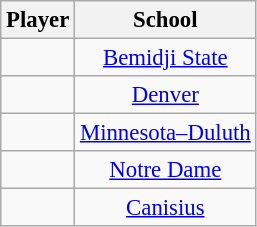<table class="wikitable sortable" style="font-size: 95%;text-align: center;">
<tr>
<th>Player</th>
<th>School</th>
</tr>
<tr>
<td></td>
<td><a href='#'>Bemidji State</a></td>
</tr>
<tr>
<td></td>
<td><a href='#'>Denver</a></td>
</tr>
<tr>
<td></td>
<td><a href='#'>Minnesota–Duluth</a></td>
</tr>
<tr>
<td></td>
<td><a href='#'>Notre Dame</a></td>
</tr>
<tr>
<td></td>
<td><a href='#'>Canisius</a></td>
</tr>
</table>
